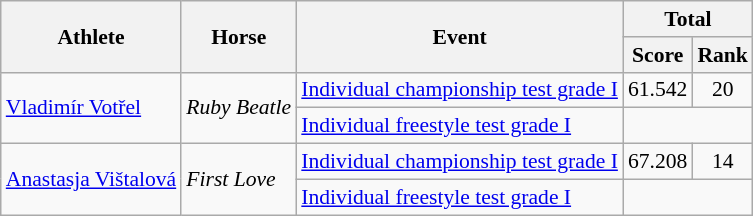<table class=wikitable style="font-size:90%">
<tr>
<th rowspan="2">Athlete</th>
<th rowspan="2">Horse</th>
<th rowspan="2">Event</th>
<th colspan="2">Total</th>
</tr>
<tr>
<th>Score</th>
<th>Rank</th>
</tr>
<tr>
<td rowspan="2"><a href='#'>Vladimír Votřel</a></td>
<td rowspan="2"><em>Ruby Beatle</em></td>
<td><a href='#'>Individual championship test grade I</a></td>
<td align=center>61.542</td>
<td align=center>20</td>
</tr>
<tr>
<td><a href='#'>Individual freestyle test grade I</a></td>
<td colspan="2" align="center"></td>
</tr>
<tr>
<td rowspan="2"><a href='#'>Anastasja Vištalová</a></td>
<td rowspan="2"><em>First Love</em></td>
<td><a href='#'>Individual championship test grade I</a></td>
<td align=center>67.208</td>
<td align=center>14</td>
</tr>
<tr>
<td><a href='#'>Individual freestyle test grade I</a></td>
<td colspan="2" align="center"></td>
</tr>
</table>
